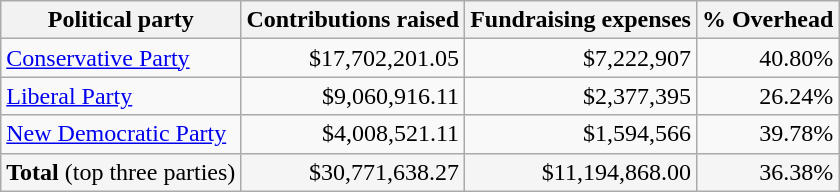<table class="wikitable" bgcolor="#cccccc" style="border:1px solid #cccccc; text-align: right">
<tr style="text-align:center">
<th>Political party</th>
<th>Contributions raised</th>
<th>Fundraising expenses</th>
<th>% Overhead</th>
</tr>
<tr>
<td align="left"><a href='#'>Conservative Party</a></td>
<td>$17,702,201.05</td>
<td>$7,222,907</td>
<td>40.80%</td>
</tr>
<tr>
<td align="left"><a href='#'>Liberal Party</a></td>
<td>$9,060,916.11</td>
<td>$2,377,395</td>
<td>26.24%</td>
</tr>
<tr>
<td align="left"><a href='#'>New Democratic Party</a></td>
<td>$4,008,521.11</td>
<td>$1,594,566</td>
<td>39.78%</td>
</tr>
<tr style="background:#f5f5f5;">
<td style="text-align:left;"><strong>Total</strong> (top three parties)</td>
<td>$30,771,638.27</td>
<td>$11,194,868.00</td>
<td>36.38%</td>
</tr>
</table>
